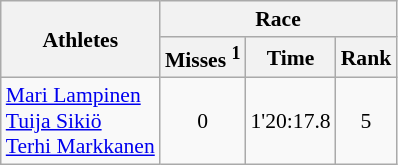<table class="wikitable" border="1" style="font-size:90%">
<tr>
<th rowspan=2>Athletes</th>
<th colspan=3>Race</th>
</tr>
<tr>
<th>Misses <sup>1</sup></th>
<th>Time</th>
<th>Rank</th>
</tr>
<tr>
<td><a href='#'>Mari Lampinen</a><br><a href='#'>Tuija Sikiö</a><br><a href='#'>Terhi Markkanen</a></td>
<td align=center>0</td>
<td align=center>1'20:17.8</td>
<td align=center>5</td>
</tr>
</table>
